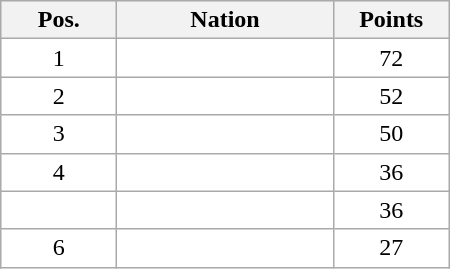<table class="wikitable gauche" cellspacing="1" style="width:300px;">
<tr style="text-align:center; background:#efefef;">
<th style="width:70px;">Pos.</th>
<th>Nation</th>
<th style="width:70px;">Points</th>
</tr>
<tr style="vertical-align:top; text-align:center; background:#fff;">
<td>1</td>
<td style="text-align:left;"></td>
<td>72</td>
</tr>
<tr style="vertical-align:top; text-align:center; background:#fff;">
<td>2</td>
<td style="text-align:left;"></td>
<td>52</td>
</tr>
<tr style="vertical-align:top; text-align:center; background:#fff;">
<td>3</td>
<td style="text-align:left;"></td>
<td>50</td>
</tr>
<tr style="vertical-align:top; text-align:center; background:#fff;">
<td>4</td>
<td style="text-align:left;"></td>
<td>36</td>
</tr>
<tr style="vertical-align:top; text-align:center; background:#fff;">
<td></td>
<td style="text-align:left;"></td>
<td>36</td>
</tr>
<tr style="vertical-align:top; text-align:center; background:#fff;">
<td>6</td>
<td style="text-align:left;"></td>
<td>27</td>
</tr>
</table>
